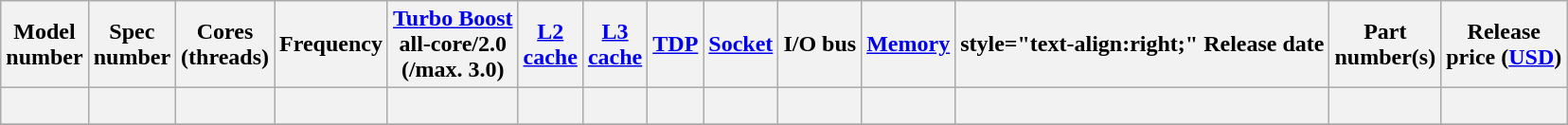<table class="mw-datatable wikitable sortable">
<tr>
<th>Model<br>number</th>
<th>Spec<br>number</th>
<th>Cores<br>(threads)</th>
<th>Frequency</th>
<th><a href='#'>Turbo Boost</a><br>all-core/2.0<br>(/max. 3.0)</th>
<th><a href='#'>L2<br>cache</a></th>
<th><a href='#'>L3<br>cache</a></th>
<th><a href='#'>TDP</a></th>
<th><a href='#'>Socket</a></th>
<th>I/O bus</th>
<th><a href='#'>Memory</a></th>
<th>style="text-align:right;"  Release date</th>
<th>Part<br>number(s)</th>
<th>Release<br>price (<a href='#'>USD</a>)</th>
</tr>
<tr>
<th style="background-position:center"><br></th>
<th style="background-position:center"></th>
<th style="background-position:center"></th>
<th style="background-position:center"></th>
<th style="background-position:center"></th>
<th style="background-position:center"></th>
<th style="background-position:center"></th>
<th style="background-position:center"></th>
<th style="background-position:center"></th>
<th style="background-position:center"></th>
<th style="background-position:center"></th>
<th style="background-position:center"></th>
<th style="background-position:center"></th>
<th style="background-position:center"><br></th>
</tr>
<tr>
</tr>
</table>
